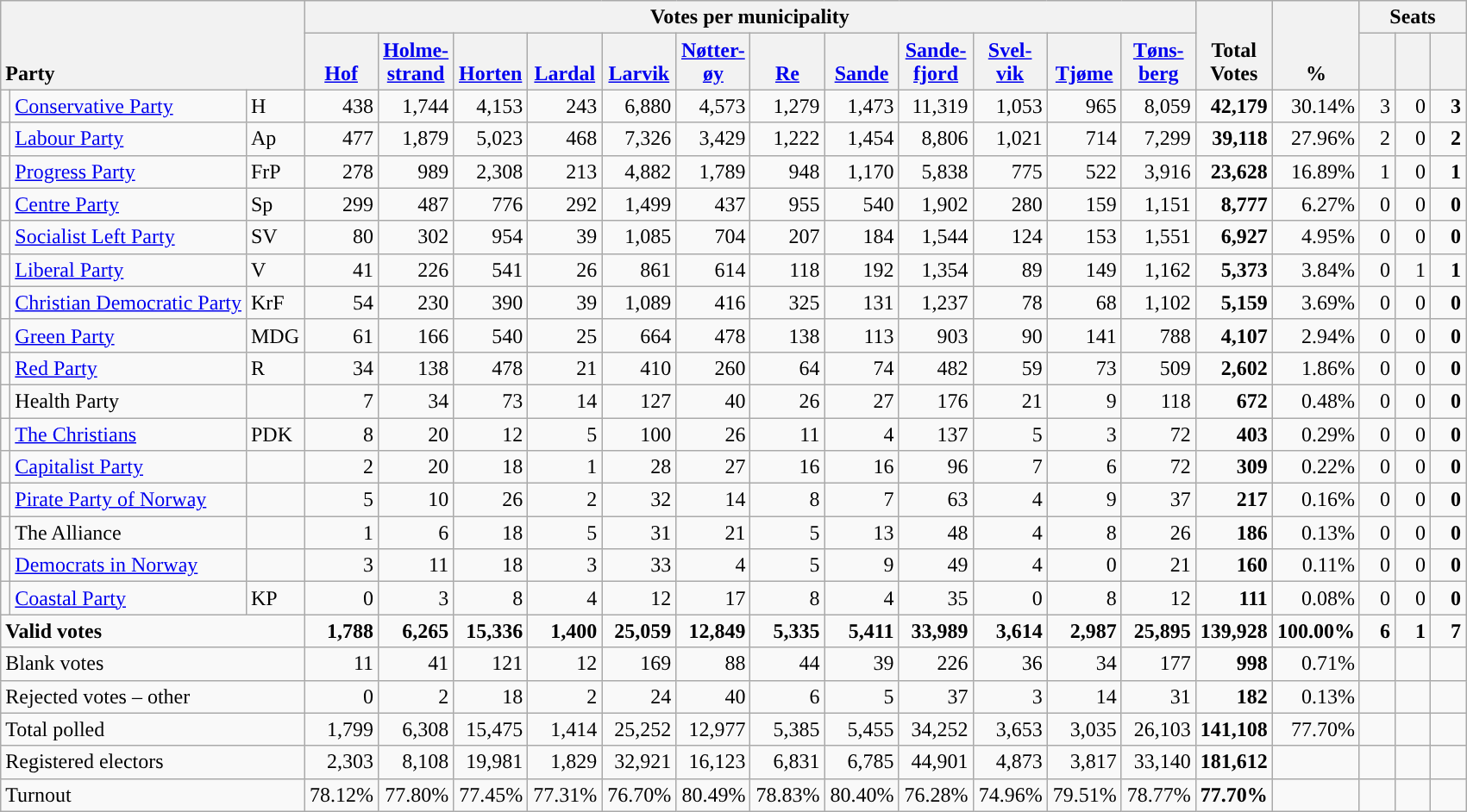<table class="wikitable" border="1" style="text-align:right;">
<tr>
<th style="text-align:left;" valign=bottom rowspan=2 colspan=3>Party</th>
<th colspan=12>Votes per municipality</th>
<th align=center valign=bottom rowspan=2 width="50">Total Votes</th>
<th align=center valign=bottom rowspan=2 width="50">%</th>
<th colspan=3>Seats</th>
</tr>
<tr>
<th align=center valign=bottom width="50"><a href='#'>Hof</a></th>
<th align=center valign=bottom width="50"><a href='#'>Holme- strand</a></th>
<th align=center valign=bottom width="50"><a href='#'>Horten</a></th>
<th align=center valign=bottom width="50"><a href='#'>Lardal</a></th>
<th align=center valign=bottom width="50"><a href='#'>Larvik</a></th>
<th align=center valign=bottom width="50"><a href='#'>Nøtter- øy</a></th>
<th align=center valign=bottom width="50"><a href='#'>Re</a></th>
<th align=center valign=bottom width="50"><a href='#'>Sande</a></th>
<th align=center valign=bottom width="50"><a href='#'>Sande- fjord</a></th>
<th align=center valign=bottom width="50"><a href='#'>Svel- vik</a></th>
<th align=center valign=bottom width="50"><a href='#'>Tjøme</a></th>
<th align=center valign=bottom width="50"><a href='#'>Tøns- berg</a></th>
<th align=center valign=bottom width="20"><small></small></th>
<th align=center valign=bottom width="20"><small><a href='#'></a></small></th>
<th align=center valign=bottom width="20"><small></small></th>
</tr>
<tr>
<td style="color:inherit;background:"></td>
<td align=left><a href='#'>Conservative Party</a></td>
<td align=left>H</td>
<td>438</td>
<td>1,744</td>
<td>4,153</td>
<td>243</td>
<td>6,880</td>
<td>4,573</td>
<td>1,279</td>
<td>1,473</td>
<td>11,319</td>
<td>1,053</td>
<td>965</td>
<td>8,059</td>
<td><strong>42,179</strong></td>
<td>30.14%</td>
<td>3</td>
<td>0</td>
<td><strong>3</strong></td>
</tr>
<tr>
<td style="color:inherit;background:"></td>
<td align=left><a href='#'>Labour Party</a></td>
<td align=left>Ap</td>
<td>477</td>
<td>1,879</td>
<td>5,023</td>
<td>468</td>
<td>7,326</td>
<td>3,429</td>
<td>1,222</td>
<td>1,454</td>
<td>8,806</td>
<td>1,021</td>
<td>714</td>
<td>7,299</td>
<td><strong>39,118</strong></td>
<td>27.96%</td>
<td>2</td>
<td>0</td>
<td><strong>2</strong></td>
</tr>
<tr>
<td style="color:inherit;background:"></td>
<td align=left><a href='#'>Progress Party</a></td>
<td align=left>FrP</td>
<td>278</td>
<td>989</td>
<td>2,308</td>
<td>213</td>
<td>4,882</td>
<td>1,789</td>
<td>948</td>
<td>1,170</td>
<td>5,838</td>
<td>775</td>
<td>522</td>
<td>3,916</td>
<td><strong>23,628</strong></td>
<td>16.89%</td>
<td>1</td>
<td>0</td>
<td><strong>1</strong></td>
</tr>
<tr>
<td style="color:inherit;background:"></td>
<td align=left><a href='#'>Centre Party</a></td>
<td align=left>Sp</td>
<td>299</td>
<td>487</td>
<td>776</td>
<td>292</td>
<td>1,499</td>
<td>437</td>
<td>955</td>
<td>540</td>
<td>1,902</td>
<td>280</td>
<td>159</td>
<td>1,151</td>
<td><strong>8,777</strong></td>
<td>6.27%</td>
<td>0</td>
<td>0</td>
<td><strong>0</strong></td>
</tr>
<tr>
<td style="color:inherit;background:"></td>
<td align=left><a href='#'>Socialist Left Party</a></td>
<td align=left>SV</td>
<td>80</td>
<td>302</td>
<td>954</td>
<td>39</td>
<td>1,085</td>
<td>704</td>
<td>207</td>
<td>184</td>
<td>1,544</td>
<td>124</td>
<td>153</td>
<td>1,551</td>
<td><strong>6,927</strong></td>
<td>4.95%</td>
<td>0</td>
<td>0</td>
<td><strong>0</strong></td>
</tr>
<tr>
<td style="color:inherit;background:"></td>
<td align=left><a href='#'>Liberal Party</a></td>
<td align=left>V</td>
<td>41</td>
<td>226</td>
<td>541</td>
<td>26</td>
<td>861</td>
<td>614</td>
<td>118</td>
<td>192</td>
<td>1,354</td>
<td>89</td>
<td>149</td>
<td>1,162</td>
<td><strong>5,373</strong></td>
<td>3.84%</td>
<td>0</td>
<td>1</td>
<td><strong>1</strong></td>
</tr>
<tr>
<td style="color:inherit;background:"></td>
<td align=left><a href='#'>Christian Democratic Party</a></td>
<td align=left>KrF</td>
<td>54</td>
<td>230</td>
<td>390</td>
<td>39</td>
<td>1,089</td>
<td>416</td>
<td>325</td>
<td>131</td>
<td>1,237</td>
<td>78</td>
<td>68</td>
<td>1,102</td>
<td><strong>5,159</strong></td>
<td>3.69%</td>
<td>0</td>
<td>0</td>
<td><strong>0</strong></td>
</tr>
<tr>
<td style="color:inherit;background:"></td>
<td align=left><a href='#'>Green Party</a></td>
<td align=left>MDG</td>
<td>61</td>
<td>166</td>
<td>540</td>
<td>25</td>
<td>664</td>
<td>478</td>
<td>138</td>
<td>113</td>
<td>903</td>
<td>90</td>
<td>141</td>
<td>788</td>
<td><strong>4,107</strong></td>
<td>2.94%</td>
<td>0</td>
<td>0</td>
<td><strong>0</strong></td>
</tr>
<tr>
<td style="color:inherit;background:"></td>
<td align=left><a href='#'>Red Party</a></td>
<td align=left>R</td>
<td>34</td>
<td>138</td>
<td>478</td>
<td>21</td>
<td>410</td>
<td>260</td>
<td>64</td>
<td>74</td>
<td>482</td>
<td>59</td>
<td>73</td>
<td>509</td>
<td><strong>2,602</strong></td>
<td>1.86%</td>
<td>0</td>
<td>0</td>
<td><strong>0</strong></td>
</tr>
<tr>
<td></td>
<td align=left>Health Party</td>
<td align=left></td>
<td>7</td>
<td>34</td>
<td>73</td>
<td>14</td>
<td>127</td>
<td>40</td>
<td>26</td>
<td>27</td>
<td>176</td>
<td>21</td>
<td>9</td>
<td>118</td>
<td><strong>672</strong></td>
<td>0.48%</td>
<td>0</td>
<td>0</td>
<td><strong>0</strong></td>
</tr>
<tr>
<td style="color:inherit;background:"></td>
<td align=left><a href='#'>The Christians</a></td>
<td align=left>PDK</td>
<td>8</td>
<td>20</td>
<td>12</td>
<td>5</td>
<td>100</td>
<td>26</td>
<td>11</td>
<td>4</td>
<td>137</td>
<td>5</td>
<td>3</td>
<td>72</td>
<td><strong>403</strong></td>
<td>0.29%</td>
<td>0</td>
<td>0</td>
<td><strong>0</strong></td>
</tr>
<tr>
<td style="color:inherit;background:"></td>
<td align=left><a href='#'>Capitalist Party</a></td>
<td align=left></td>
<td>2</td>
<td>20</td>
<td>18</td>
<td>1</td>
<td>28</td>
<td>27</td>
<td>16</td>
<td>16</td>
<td>96</td>
<td>7</td>
<td>6</td>
<td>72</td>
<td><strong>309</strong></td>
<td>0.22%</td>
<td>0</td>
<td>0</td>
<td><strong>0</strong></td>
</tr>
<tr>
<td style="color:inherit;background:"></td>
<td align=left><a href='#'>Pirate Party of Norway</a></td>
<td align=left></td>
<td>5</td>
<td>10</td>
<td>26</td>
<td>2</td>
<td>32</td>
<td>14</td>
<td>8</td>
<td>7</td>
<td>63</td>
<td>4</td>
<td>9</td>
<td>37</td>
<td><strong>217</strong></td>
<td>0.16%</td>
<td>0</td>
<td>0</td>
<td><strong>0</strong></td>
</tr>
<tr>
<td></td>
<td align=left>The Alliance</td>
<td align=left></td>
<td>1</td>
<td>6</td>
<td>18</td>
<td>5</td>
<td>31</td>
<td>21</td>
<td>5</td>
<td>13</td>
<td>48</td>
<td>4</td>
<td>8</td>
<td>26</td>
<td><strong>186</strong></td>
<td>0.13%</td>
<td>0</td>
<td>0</td>
<td><strong>0</strong></td>
</tr>
<tr>
<td style="color:inherit;background:"></td>
<td align=left><a href='#'>Democrats in Norway</a></td>
<td align=left></td>
<td>3</td>
<td>11</td>
<td>18</td>
<td>3</td>
<td>33</td>
<td>4</td>
<td>5</td>
<td>9</td>
<td>49</td>
<td>4</td>
<td>0</td>
<td>21</td>
<td><strong>160</strong></td>
<td>0.11%</td>
<td>0</td>
<td>0</td>
<td><strong>0</strong></td>
</tr>
<tr>
<td style="color:inherit;background:"></td>
<td align=left><a href='#'>Coastal Party</a></td>
<td align=left>KP</td>
<td>0</td>
<td>3</td>
<td>8</td>
<td>4</td>
<td>12</td>
<td>17</td>
<td>8</td>
<td>4</td>
<td>35</td>
<td>0</td>
<td>8</td>
<td>12</td>
<td><strong>111</strong></td>
<td>0.08%</td>
<td>0</td>
<td>0</td>
<td><strong>0</strong></td>
</tr>
<tr style="font-weight:bold">
<td align=left colspan=3>Valid votes</td>
<td>1,788</td>
<td>6,265</td>
<td>15,336</td>
<td>1,400</td>
<td>25,059</td>
<td>12,849</td>
<td>5,335</td>
<td>5,411</td>
<td>33,989</td>
<td>3,614</td>
<td>2,987</td>
<td>25,895</td>
<td>139,928</td>
<td>100.00%</td>
<td>6</td>
<td>1</td>
<td>7</td>
</tr>
<tr>
<td align=left colspan=3>Blank votes</td>
<td>11</td>
<td>41</td>
<td>121</td>
<td>12</td>
<td>169</td>
<td>88</td>
<td>44</td>
<td>39</td>
<td>226</td>
<td>36</td>
<td>34</td>
<td>177</td>
<td><strong>998</strong></td>
<td>0.71%</td>
<td></td>
<td></td>
<td></td>
</tr>
<tr>
<td align=left colspan=3>Rejected votes – other</td>
<td>0</td>
<td>2</td>
<td>18</td>
<td>2</td>
<td>24</td>
<td>40</td>
<td>6</td>
<td>5</td>
<td>37</td>
<td>3</td>
<td>14</td>
<td>31</td>
<td><strong>182</strong></td>
<td>0.13%</td>
<td></td>
<td></td>
<td></td>
</tr>
<tr>
<td align=left colspan=3>Total polled</td>
<td>1,799</td>
<td>6,308</td>
<td>15,475</td>
<td>1,414</td>
<td>25,252</td>
<td>12,977</td>
<td>5,385</td>
<td>5,455</td>
<td>34,252</td>
<td>3,653</td>
<td>3,035</td>
<td>26,103</td>
<td><strong>141,108</strong></td>
<td>77.70%</td>
<td></td>
<td></td>
<td></td>
</tr>
<tr>
<td align=left colspan=3>Registered electors</td>
<td>2,303</td>
<td>8,108</td>
<td>19,981</td>
<td>1,829</td>
<td>32,921</td>
<td>16,123</td>
<td>6,831</td>
<td>6,785</td>
<td>44,901</td>
<td>4,873</td>
<td>3,817</td>
<td>33,140</td>
<td><strong>181,612</strong></td>
<td></td>
<td></td>
<td></td>
<td></td>
</tr>
<tr>
<td align=left colspan=3>Turnout</td>
<td>78.12%</td>
<td>77.80%</td>
<td>77.45%</td>
<td>77.31%</td>
<td>76.70%</td>
<td>80.49%</td>
<td>78.83%</td>
<td>80.40%</td>
<td>76.28%</td>
<td>74.96%</td>
<td>79.51%</td>
<td>78.77%</td>
<td><strong>77.70%</strong></td>
<td></td>
<td></td>
<td></td>
<td></td>
</tr>
</table>
